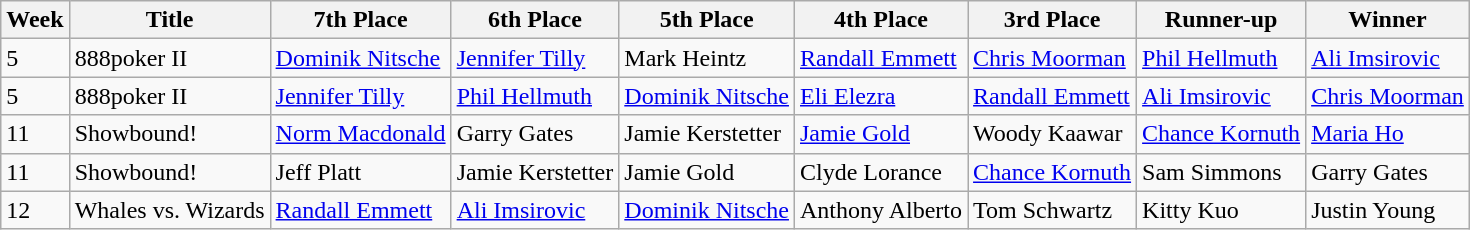<table class="wikitable">
<tr>
<th>Week</th>
<th>Title</th>
<th>7th Place</th>
<th>6th Place</th>
<th>5th Place</th>
<th>4th Place</th>
<th>3rd Place</th>
<th>Runner-up</th>
<th>Winner</th>
</tr>
<tr>
<td>5</td>
<td>888poker II</td>
<td><a href='#'>Dominik Nitsche</a></td>
<td><a href='#'>Jennifer Tilly</a></td>
<td>Mark Heintz</td>
<td><a href='#'>Randall Emmett</a></td>
<td><a href='#'>Chris Moorman</a></td>
<td><a href='#'>Phil Hellmuth</a></td>
<td><a href='#'>Ali Imsirovic</a></td>
</tr>
<tr>
<td>5</td>
<td>888poker II</td>
<td><a href='#'>Jennifer Tilly</a></td>
<td><a href='#'>Phil Hellmuth</a></td>
<td><a href='#'>Dominik Nitsche</a></td>
<td><a href='#'>Eli Elezra</a></td>
<td><a href='#'>Randall Emmett</a></td>
<td><a href='#'>Ali Imsirovic</a></td>
<td><a href='#'>Chris Moorman</a></td>
</tr>
<tr>
<td>11</td>
<td>Showbound!</td>
<td><a href='#'>Norm Macdonald</a></td>
<td>Garry Gates</td>
<td>Jamie Kerstetter</td>
<td><a href='#'>Jamie Gold</a></td>
<td>Woody Kaawar</td>
<td><a href='#'>Chance Kornuth</a></td>
<td><a href='#'>Maria Ho</a></td>
</tr>
<tr>
<td>11</td>
<td>Showbound!</td>
<td>Jeff Platt</td>
<td>Jamie Kerstetter</td>
<td>Jamie Gold</td>
<td>Clyde Lorance</td>
<td><a href='#'>Chance Kornuth</a></td>
<td>Sam Simmons</td>
<td>Garry Gates</td>
</tr>
<tr>
<td>12</td>
<td>Whales vs. Wizards</td>
<td><a href='#'>Randall Emmett</a></td>
<td><a href='#'>Ali Imsirovic</a></td>
<td><a href='#'>Dominik Nitsche</a></td>
<td>Anthony Alberto</td>
<td>Tom Schwartz</td>
<td>Kitty Kuo</td>
<td>Justin Young</td>
</tr>
</table>
